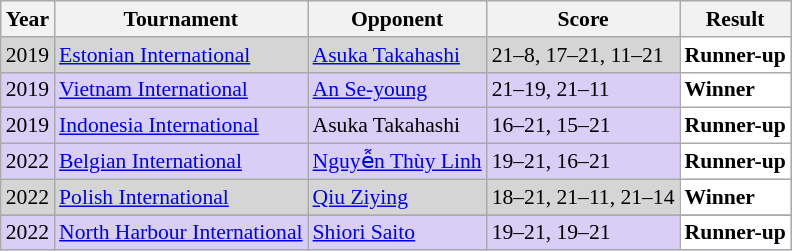<table class="sortable wikitable" style="font-size: 90%;">
<tr>
<th>Year</th>
<th>Tournament</th>
<th>Opponent</th>
<th>Score</th>
<th>Result</th>
</tr>
<tr style="background:#D5D5D5">
<td align="center">2019</td>
<td align="left"><a href='#'>Estonian International</a></td>
<td align="left"> <a href='#'>Asuka Takahashi</a></td>
<td align="left">21–8, 17–21, 11–21</td>
<td style="text-align:left; background:white"> <strong>Runner-up</strong></td>
</tr>
<tr style="background:#D8CEF6">
<td align="center">2019</td>
<td align="left"><a href='#'>Vietnam International</a></td>
<td align="left"> <a href='#'>An Se-young</a></td>
<td align="left">21–19, 21–11</td>
<td style="text-align:left; background:white"> <strong>Winner</strong></td>
</tr>
<tr style="background:#D8CEF6">
<td align="center">2019</td>
<td align="left"><a href='#'>Indonesia International</a></td>
<td align="left"> Asuka Takahashi</td>
<td align="left">16–21, 15–21</td>
<td style="text-align: left; background:white"> <strong>Runner-up</strong></td>
</tr>
<tr style="background:#D8CEF6">
<td align="center">2022</td>
<td align="left"><a href='#'>Belgian International</a></td>
<td align="left"> <a href='#'>Nguyễn Thùy Linh</a></td>
<td align="left">19–21, 16–21</td>
<td style="text-align:left; background:white"> <strong>Runner-up</strong></td>
</tr>
<tr style="background:#D5D5D5">
<td align="center">2022</td>
<td align="left"><a href='#'>Polish International</a></td>
<td align="left"> <a href='#'>Qiu Ziying</a></td>
<td align="left">18–21, 21–11, 21–14</td>
<td style="text-align:left; background:white"> <strong>Winner</strong></td>
</tr>
<tr>
</tr>
<tr style="background:#D8CEF6">
<td align="center">2022</td>
<td align="left"><a href='#'>North Harbour International</a></td>
<td align="left"> <a href='#'>Shiori Saito</a></td>
<td align="left">19–21, 19–21</td>
<td style="text-align:left; background:white"> <strong>Runner-up</strong></td>
</tr>
</table>
